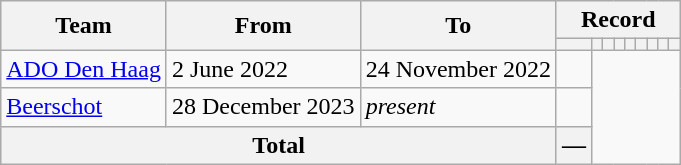<table class="wikitable" style="text-align: left">
<tr>
<th rowspan=2>Team</th>
<th rowspan=2>From</th>
<th rowspan=2>To</th>
<th colspan=9>Record</th>
</tr>
<tr>
<th></th>
<th></th>
<th></th>
<th></th>
<th></th>
<th></th>
<th></th>
<th></th>
<th></th>
</tr>
<tr>
<td><a href='#'>ADO Den Haag</a></td>
<td>2 June 2022</td>
<td>24 November 2022<br></td>
<td></td>
</tr>
<tr>
<td><a href='#'>Beerschot</a></td>
<td>28 December 2023</td>
<td><em>present</em><br></td>
<td></td>
</tr>
<tr>
<th colspan=3>Total<br></th>
<th>—</th>
</tr>
</table>
